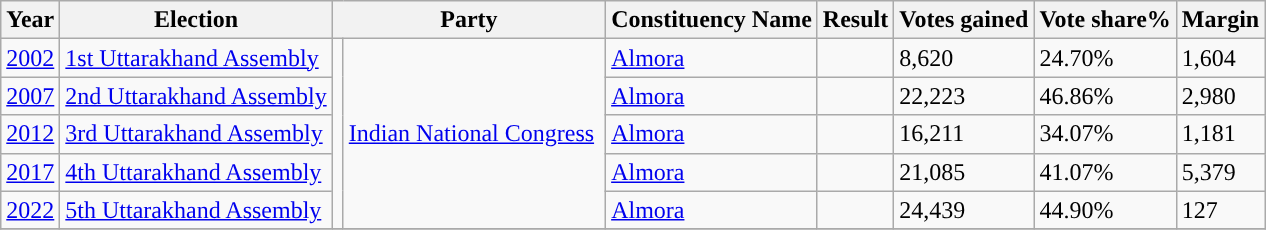<table class="wikitable">
<tr>
<th>Year</th>
<th>Election</th>
<th colspan="2">Party</th>
<th>Constituency Name</th>
<th>Result</th>
<th>Votes gained</th>
<th>Vote share%</th>
<th>Margin</th>
</tr>
<tr>
<td><a href='#'>2002</a></td>
<td><a href='#'>1st Uttarakhand Assembly</a></td>
<td rowspan="5" style="background-color: "></td>
<td rowspan="5"><a href='#'>Indian National Congress</a> </td>
<td><a href='#'>Almora</a></td>
<td></td>
<td>8,620</td>
<td>24.70%</td>
<td>1,604</td>
</tr>
<tr>
<td><a href='#'>2007</a></td>
<td><a href='#'>2nd Uttarakhand Assembly</a></td>
<td><a href='#'>Almora</a></td>
<td></td>
<td>22,223</td>
<td>46.86%</td>
<td>2,980</td>
</tr>
<tr>
<td><a href='#'>2012</a></td>
<td><a href='#'>3rd Uttarakhand Assembly</a></td>
<td><a href='#'>Almora</a></td>
<td></td>
<td>16,211</td>
<td>34.07%</td>
<td>1,181</td>
</tr>
<tr>
<td><a href='#'>2017</a></td>
<td><a href='#'>4th Uttarakhand Assembly</a></td>
<td><a href='#'>Almora</a></td>
<td></td>
<td>21,085</td>
<td>41.07%</td>
<td>5,379</td>
</tr>
<tr>
<td><a href='#'>2022</a></td>
<td><a href='#'>5th Uttarakhand Assembly</a></td>
<td><a href='#'>Almora</a></td>
<td></td>
<td>24,439</td>
<td>44.90%</td>
<td>127</td>
</tr>
<tr>
</tr>
</table>
